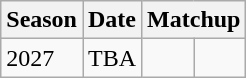<table class="wikitable">
<tr>
<th>Season</th>
<th>Date</th>
<th colspan="2">Matchup</th>
</tr>
<tr>
<td>2027</td>
<td>TBA</td>
<td style=><small></small> <strong><a href='#'></a></strong></td>
<td style=><small></small> <strong><a href='#'></a></strong></td>
</tr>
</table>
